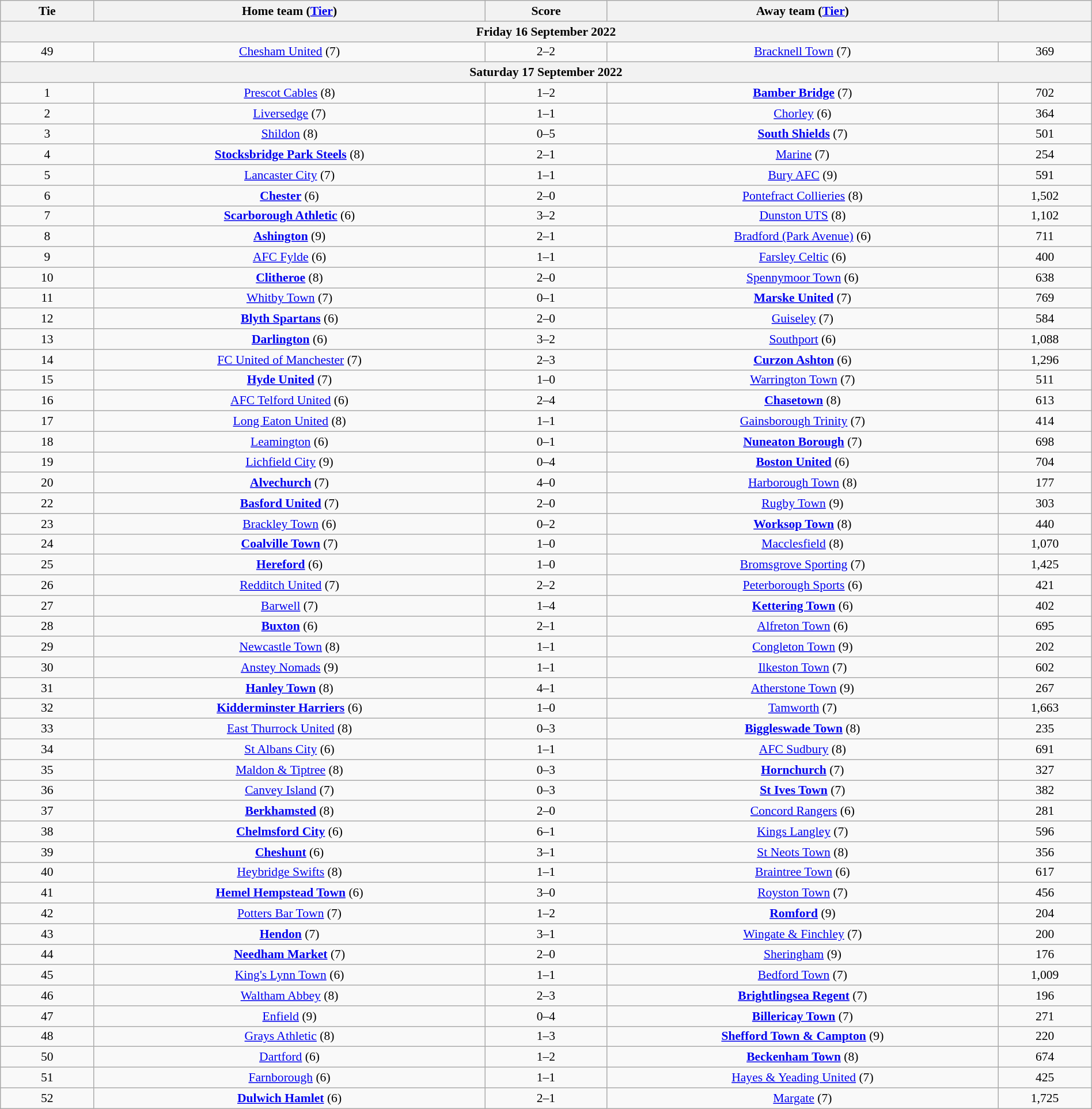<table class="wikitable" style="text-align:center; font-size:90%; width:100%">
<tr>
<th scope="col" style="width:  8.43%;">Tie</th>
<th scope="col" style="width: 35.29%;">Home team (<a href='#'>Tier</a>)</th>
<th scope="col" style="width: 11.00%;">Score</th>
<th scope="col" style="width: 35.29%;">Away team (<a href='#'>Tier</a>)</th>
<th scope="col" style="width:  8.43%;"></th>
</tr>
<tr>
<th colspan="5"><strong>Friday 16 September 2022</strong></th>
</tr>
<tr>
<td>49</td>
<td><a href='#'>Chesham United</a> (7)</td>
<td>2–2<br></td>
<td><a href='#'>Bracknell Town</a> (7)</td>
<td>369</td>
</tr>
<tr>
<th colspan="5"><strong>Saturday 17 September 2022</strong></th>
</tr>
<tr>
<td>1</td>
<td><a href='#'>Prescot Cables</a> (8)</td>
<td>1–2</td>
<td><strong><a href='#'>Bamber Bridge</a></strong> (7)</td>
<td>702</td>
</tr>
<tr>
<td>2</td>
<td><a href='#'>Liversedge</a> (7)</td>
<td>1–1</td>
<td><a href='#'>Chorley</a> (6)</td>
<td>364</td>
</tr>
<tr>
<td>3</td>
<td><a href='#'>Shildon</a> (8)</td>
<td>0–5</td>
<td><strong><a href='#'>South Shields</a></strong> (7)</td>
<td>501</td>
</tr>
<tr>
<td>4</td>
<td><strong><a href='#'>Stocksbridge Park Steels</a></strong> (8)</td>
<td>2–1</td>
<td><a href='#'>Marine</a> (7)</td>
<td>254</td>
</tr>
<tr>
<td>5</td>
<td><a href='#'>Lancaster City</a> (7)</td>
<td>1–1</td>
<td><a href='#'>Bury AFC</a> (9)</td>
<td>591</td>
</tr>
<tr>
<td>6</td>
<td><strong><a href='#'>Chester</a></strong> (6)</td>
<td>2–0</td>
<td><a href='#'>Pontefract Collieries</a> (8)</td>
<td>1,502</td>
</tr>
<tr>
<td>7</td>
<td><strong><a href='#'>Scarborough Athletic</a></strong> (6)</td>
<td>3–2</td>
<td><a href='#'>Dunston UTS</a> (8)</td>
<td>1,102</td>
</tr>
<tr>
<td>8</td>
<td><strong><a href='#'>Ashington</a></strong> (9)</td>
<td>2–1</td>
<td><a href='#'>Bradford (Park Avenue)</a> (6)</td>
<td>711</td>
</tr>
<tr>
<td>9</td>
<td><a href='#'>AFC Fylde</a> (6)</td>
<td>1–1</td>
<td><a href='#'>Farsley Celtic</a> (6)</td>
<td>400</td>
</tr>
<tr>
<td>10</td>
<td><strong><a href='#'>Clitheroe</a></strong> (8)</td>
<td>2–0</td>
<td><a href='#'>Spennymoor Town</a> (6)</td>
<td>638</td>
</tr>
<tr>
<td>11</td>
<td><a href='#'>Whitby Town</a> (7)</td>
<td>0–1</td>
<td><strong><a href='#'>Marske United</a></strong> (7)</td>
<td>769</td>
</tr>
<tr>
<td>12</td>
<td><strong><a href='#'>Blyth Spartans</a></strong> (6)</td>
<td>2–0</td>
<td><a href='#'>Guiseley</a> (7)</td>
<td>584</td>
</tr>
<tr>
<td>13</td>
<td><strong><a href='#'>Darlington</a></strong> (6)</td>
<td>3–2</td>
<td><a href='#'>Southport</a> (6)</td>
<td>1,088</td>
</tr>
<tr>
<td>14</td>
<td><a href='#'>FC United of Manchester</a> (7)</td>
<td>2–3</td>
<td><strong><a href='#'>Curzon Ashton</a></strong> (6)</td>
<td>1,296</td>
</tr>
<tr>
<td>15</td>
<td><strong><a href='#'>Hyde United</a></strong> (7)</td>
<td>1–0</td>
<td><a href='#'>Warrington Town</a> (7)</td>
<td>511</td>
</tr>
<tr>
<td>16</td>
<td><a href='#'>AFC Telford United</a> (6)</td>
<td>2–4</td>
<td><strong><a href='#'>Chasetown</a></strong> (8)</td>
<td>613</td>
</tr>
<tr>
<td>17</td>
<td><a href='#'>Long Eaton United</a> (8)</td>
<td>1–1</td>
<td><a href='#'>Gainsborough Trinity</a> (7)</td>
<td>414</td>
</tr>
<tr>
<td>18</td>
<td><a href='#'>Leamington</a> (6)</td>
<td>0–1</td>
<td><strong><a href='#'>Nuneaton Borough</a></strong> (7)</td>
<td>698</td>
</tr>
<tr>
<td>19</td>
<td><a href='#'>Lichfield City</a> (9)</td>
<td>0–4</td>
<td><strong><a href='#'>Boston United</a></strong> (6)</td>
<td>704</td>
</tr>
<tr>
<td>20</td>
<td><strong><a href='#'>Alvechurch</a></strong> (7)</td>
<td>4–0</td>
<td><a href='#'>Harborough Town</a> (8)</td>
<td>177</td>
</tr>
<tr>
<td>22</td>
<td><strong><a href='#'>Basford United</a></strong> (7)</td>
<td>2–0</td>
<td><a href='#'>Rugby Town</a> (9)</td>
<td>303</td>
</tr>
<tr>
<td>23</td>
<td><a href='#'>Brackley Town</a> (6)</td>
<td>0–2</td>
<td><strong><a href='#'>Worksop Town</a></strong> (8)</td>
<td>440</td>
</tr>
<tr>
<td>24</td>
<td><strong><a href='#'>Coalville Town</a></strong> (7)</td>
<td>1–0</td>
<td><a href='#'>Macclesfield</a> (8)</td>
<td>1,070</td>
</tr>
<tr>
<td>25</td>
<td><strong><a href='#'>Hereford</a></strong> (6)</td>
<td>1–0</td>
<td><a href='#'>Bromsgrove Sporting</a> (7)</td>
<td>1,425</td>
</tr>
<tr>
<td>26</td>
<td><a href='#'>Redditch United</a> (7)</td>
<td>2–2</td>
<td><a href='#'>Peterborough Sports</a> (6)</td>
<td>421</td>
</tr>
<tr>
<td>27</td>
<td><a href='#'>Barwell</a> (7)</td>
<td>1–4</td>
<td><strong><a href='#'>Kettering Town</a></strong> (6)</td>
<td>402</td>
</tr>
<tr>
<td>28</td>
<td><strong><a href='#'>Buxton</a></strong> (6)</td>
<td>2–1</td>
<td><a href='#'>Alfreton Town</a> (6)</td>
<td>695</td>
</tr>
<tr>
<td>29</td>
<td><a href='#'>Newcastle Town</a> (8)</td>
<td>1–1</td>
<td><a href='#'>Congleton Town</a> (9)</td>
<td>202</td>
</tr>
<tr>
<td>30</td>
<td><a href='#'>Anstey Nomads</a> (9)</td>
<td>1–1</td>
<td><a href='#'>Ilkeston Town</a> (7)</td>
<td>602</td>
</tr>
<tr>
<td>31</td>
<td><strong><a href='#'>Hanley Town</a></strong> (8)</td>
<td>4–1</td>
<td><a href='#'>Atherstone Town</a> (9)</td>
<td>267</td>
</tr>
<tr>
<td>32</td>
<td><strong><a href='#'>Kidderminster Harriers</a></strong> (6)</td>
<td>1–0</td>
<td><a href='#'>Tamworth</a> (7)</td>
<td>1,663</td>
</tr>
<tr>
<td>33</td>
<td><a href='#'>East Thurrock United</a> (8)</td>
<td>0–3</td>
<td><strong><a href='#'>Biggleswade Town</a></strong> (8)</td>
<td>235</td>
</tr>
<tr>
<td>34</td>
<td><a href='#'>St Albans City</a> (6)</td>
<td>1–1</td>
<td><a href='#'>AFC Sudbury</a> (8)</td>
<td>691</td>
</tr>
<tr>
<td>35</td>
<td><a href='#'>Maldon & Tiptree</a> (8)</td>
<td>0–3</td>
<td><strong><a href='#'>Hornchurch</a></strong> (7)</td>
<td>327</td>
</tr>
<tr>
<td>36</td>
<td><a href='#'>Canvey Island</a> (7)</td>
<td>0–3</td>
<td><strong><a href='#'>St Ives Town</a></strong> (7)</td>
<td>382</td>
</tr>
<tr>
<td>37</td>
<td><strong><a href='#'>Berkhamsted</a></strong> (8)</td>
<td>2–0</td>
<td><a href='#'>Concord Rangers</a> (6)</td>
<td>281</td>
</tr>
<tr>
<td>38</td>
<td><strong><a href='#'>Chelmsford City</a></strong> (6)</td>
<td>6–1</td>
<td><a href='#'>Kings Langley</a> (7)</td>
<td>596</td>
</tr>
<tr>
<td>39</td>
<td><strong><a href='#'>Cheshunt</a></strong> (6)</td>
<td>3–1</td>
<td><a href='#'>St Neots Town</a> (8)</td>
<td>356</td>
</tr>
<tr>
<td>40</td>
<td><a href='#'>Heybridge Swifts</a> (8)</td>
<td>1–1</td>
<td><a href='#'>Braintree Town</a> (6)</td>
<td>617</td>
</tr>
<tr>
<td>41</td>
<td><strong><a href='#'>Hemel Hempstead Town</a></strong> (6)</td>
<td>3–0</td>
<td><a href='#'>Royston Town</a> (7)</td>
<td>456</td>
</tr>
<tr>
<td>42</td>
<td><a href='#'>Potters Bar Town</a> (7)</td>
<td>1–2</td>
<td><strong><a href='#'>Romford</a></strong> (9)</td>
<td>204</td>
</tr>
<tr>
<td>43</td>
<td><strong><a href='#'>Hendon</a></strong> (7)</td>
<td>3–1</td>
<td><a href='#'>Wingate & Finchley</a> (7)</td>
<td>200</td>
</tr>
<tr>
<td>44</td>
<td><strong><a href='#'>Needham Market</a></strong> (7)</td>
<td>2–0</td>
<td><a href='#'>Sheringham</a> (9)</td>
<td>176</td>
</tr>
<tr>
<td>45</td>
<td><a href='#'>King's Lynn Town</a> (6)</td>
<td>1–1</td>
<td><a href='#'>Bedford Town</a> (7)</td>
<td>1,009</td>
</tr>
<tr>
<td>46</td>
<td><a href='#'>Waltham Abbey</a> (8)</td>
<td>2–3</td>
<td><strong><a href='#'>Brightlingsea Regent</a></strong> (7)</td>
<td>196</td>
</tr>
<tr>
<td>47</td>
<td><a href='#'>Enfield</a> (9)</td>
<td>0–4</td>
<td><strong><a href='#'>Billericay Town</a></strong> (7)</td>
<td>271</td>
</tr>
<tr>
<td>48</td>
<td><a href='#'>Grays Athletic</a> (8)</td>
<td>1–3</td>
<td><strong><a href='#'>Shefford Town & Campton</a></strong> (9)</td>
<td>220</td>
</tr>
<tr>
<td>50</td>
<td><a href='#'>Dartford</a> (6)</td>
<td>1–2</td>
<td><strong><a href='#'>Beckenham Town</a></strong> (8)</td>
<td>674</td>
</tr>
<tr>
<td>51</td>
<td><a href='#'>Farnborough</a> (6)</td>
<td>1–1</td>
<td><a href='#'>Hayes & Yeading United</a> (7)</td>
<td>425</td>
</tr>
<tr>
<td>52</td>
<td><strong><a href='#'>Dulwich Hamlet</a></strong> (6)</td>
<td>2–1</td>
<td><a href='#'>Margate</a> (7)</td>
<td>1,725</td>
</tr>
</table>
